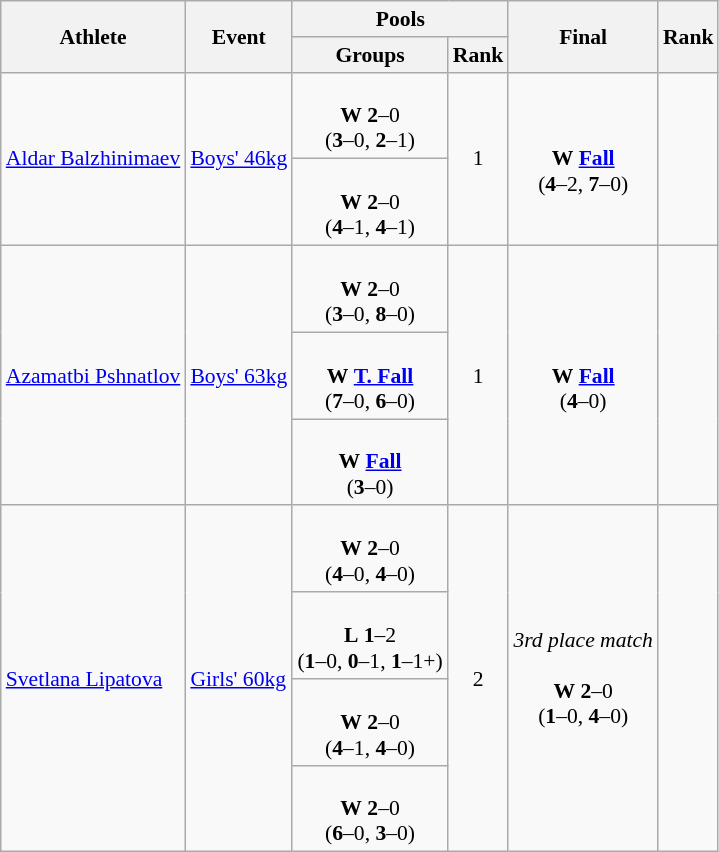<table class="wikitable" style="text-align:left; font-size:90%">
<tr>
<th rowspan="2">Athlete</th>
<th rowspan="2">Event</th>
<th colspan="2">Pools</th>
<th rowspan="2">Final</th>
<th rowspan="2">Rank</th>
</tr>
<tr>
<th>Groups</th>
<th>Rank</th>
</tr>
<tr>
<td rowspan="2"><a href='#'>Aldar Balzhinimaev</a></td>
<td rowspan="2"><a href='#'>Boys' 46kg</a></td>
<td align=center><br><strong>W</strong> <strong>2</strong>–0<br>(<strong>3</strong>–0, <strong>2</strong>–1)</td>
<td rowspan="2" align=center>1</td>
<td align=center rowspan=2><br><strong>W</strong> <strong><a href='#'>Fall</a></strong><br>(<strong>4</strong>–2, <strong>7</strong>–0)</td>
<td rowspan="2" align="center"></td>
</tr>
<tr>
<td align=center><br><strong>W</strong> <strong>2</strong>–0<br>(<strong>4</strong>–1, <strong>4</strong>–1)</td>
</tr>
<tr>
<td rowspan="3"><a href='#'>Azamatbi Pshnatlov</a></td>
<td rowspan="3"><a href='#'>Boys' 63kg</a></td>
<td align=center><br><strong>W</strong> <strong>2</strong>–0<br>(<strong>3</strong>–0, <strong>8</strong>–0)</td>
<td rowspan="3" align=center>1</td>
<td align=center rowspan=3><br><strong>W</strong> <strong><a href='#'>Fall</a></strong><br>(<strong>4</strong>–0)</td>
<td rowspan="3" align="center"></td>
</tr>
<tr>
<td align=center><br><strong>W</strong> <strong><a href='#'>T. Fall</a></strong><br>(<strong>7</strong>–0, <strong>6</strong>–0)</td>
</tr>
<tr>
<td align=center><br><strong>W</strong> <strong><a href='#'>Fall</a></strong><br>(<strong>3</strong>–0)</td>
</tr>
<tr>
<td rowspan="4"><a href='#'>Svetlana Lipatova</a></td>
<td rowspan="4"><a href='#'>Girls' 60kg</a></td>
<td align=center><br><strong>W</strong> <strong>2</strong>–0<br>(<strong>4</strong>–0, <strong>4</strong>–0)</td>
<td rowspan="4" align=center>2</td>
<td align=center rowspan=4><em>3rd place match</em><br><br><strong>W</strong> <strong>2</strong>–0<br>(<strong>1</strong>–0, <strong>4</strong>–0)</td>
<td rowspan="4" align="center"></td>
</tr>
<tr>
<td align=center><br><strong>L</strong> <strong>1</strong>–2<br>(<strong>1</strong>–0, <strong>0</strong>–1, <strong>1</strong>–1+)</td>
</tr>
<tr>
<td align=center><br><strong>W</strong> <strong>2</strong>–0<br>(<strong>4</strong>–1, <strong>4</strong>–0)</td>
</tr>
<tr>
<td align=center><br><strong>W</strong> <strong>2</strong>–0<br>(<strong>6</strong>–0, <strong>3</strong>–0)</td>
</tr>
</table>
